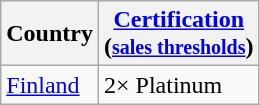<table class="wikitable sortable">
<tr>
<th>Country</th>
<th><a href='#'>Certification</a><br>(<small><a href='#'>sales thresholds</a></small>)</th>
</tr>
<tr>
<td><a href='#'>Finland</a></td>
<td>2× Platinum</td>
</tr>
</table>
